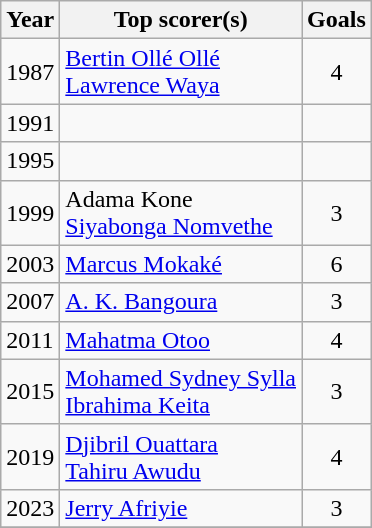<table class="wikitable">
<tr>
<th>Year</th>
<th>Top scorer(s)</th>
<th>Goals</th>
</tr>
<tr>
<td>1987</td>
<td> <a href='#'>Bertin Ollé Ollé</a> <br>  <a href='#'>Lawrence Waya</a></td>
<td align=center>4</td>
</tr>
<tr>
<td>1991</td>
<td></td>
<td></td>
</tr>
<tr>
<td>1995</td>
<td></td>
<td></td>
</tr>
<tr>
<td>1999</td>
<td> Adama Kone <br>  <a href='#'>Siyabonga Nomvethe</a></td>
<td align=center>3</td>
</tr>
<tr>
<td>2003</td>
<td> <a href='#'>Marcus Mokaké</a></td>
<td align=center>6</td>
</tr>
<tr>
<td>2007</td>
<td> <a href='#'>A. K. Bangoura</a></td>
<td align=center>3</td>
</tr>
<tr>
<td>2011</td>
<td> <a href='#'>Mahatma Otoo</a></td>
<td align=center>4</td>
</tr>
<tr>
<td>2015</td>
<td> <a href='#'>Mohamed Sydney Sylla</a> <br>  <a href='#'>Ibrahima Keita</a></td>
<td align=center>3</td>
</tr>
<tr>
<td>2019</td>
<td> <a href='#'>Djibril Ouattara</a> <br>  <a href='#'>Tahiru Awudu</a></td>
<td align=center>4</td>
</tr>
<tr>
<td>2023</td>
<td> <a href='#'>Jerry Afriyie</a></td>
<td align=center>3</td>
</tr>
<tr>
</tr>
</table>
